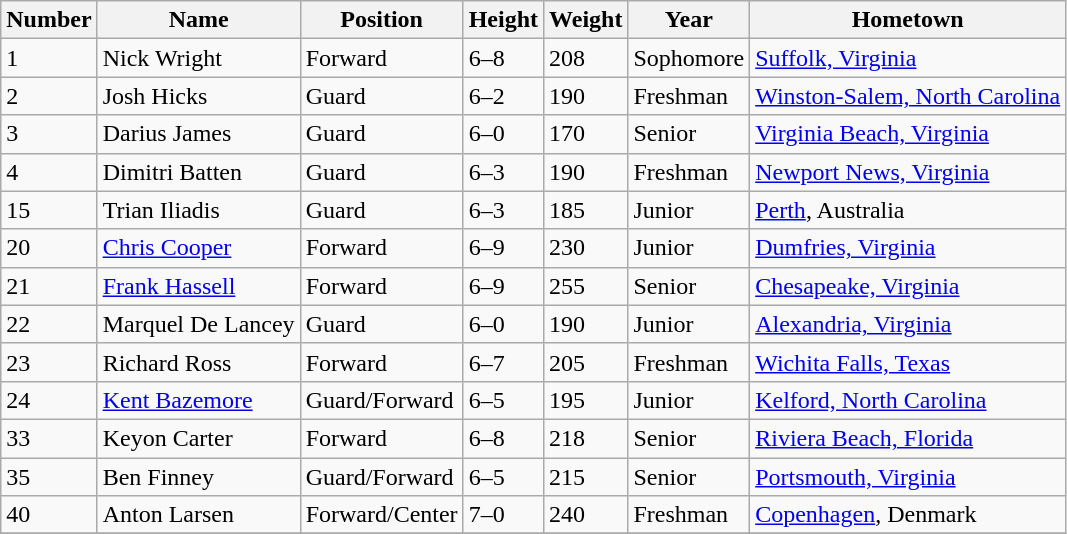<table class="wikitable sortable">
<tr>
<th scope = "col">Number</th>
<th scope = "col">Name</th>
<th scope = "col">Position</th>
<th scope = "col">Height</th>
<th scope = "col">Weight</th>
<th scope = "col">Year</th>
<th scope = "col">Hometown</th>
</tr>
<tr>
<td>1</td>
<td>Nick Wright</td>
<td>Forward</td>
<td>6–8</td>
<td>208</td>
<td>Sophomore</td>
<td><a href='#'>Suffolk, Virginia</a></td>
</tr>
<tr>
<td>2</td>
<td>Josh Hicks</td>
<td>Guard</td>
<td>6–2</td>
<td>190</td>
<td>Freshman</td>
<td><a href='#'>Winston-Salem, North Carolina</a></td>
</tr>
<tr>
<td>3</td>
<td>Darius James</td>
<td>Guard</td>
<td>6–0</td>
<td>170</td>
<td>Senior</td>
<td><a href='#'>Virginia Beach, Virginia</a></td>
</tr>
<tr>
<td>4</td>
<td>Dimitri Batten</td>
<td>Guard</td>
<td>6–3</td>
<td>190</td>
<td>Freshman</td>
<td><a href='#'>Newport News, Virginia</a></td>
</tr>
<tr>
<td>15</td>
<td>Trian Iliadis</td>
<td>Guard</td>
<td>6–3</td>
<td>185</td>
<td>Junior</td>
<td><a href='#'>Perth</a>, Australia</td>
</tr>
<tr>
<td>20</td>
<td><a href='#'>Chris Cooper</a></td>
<td>Forward</td>
<td>6–9</td>
<td>230</td>
<td>Junior</td>
<td><a href='#'>Dumfries, Virginia</a></td>
</tr>
<tr>
<td>21</td>
<td><a href='#'>Frank Hassell</a></td>
<td>Forward</td>
<td>6–9</td>
<td>255</td>
<td>Senior</td>
<td><a href='#'>Chesapeake, Virginia</a></td>
</tr>
<tr>
<td>22</td>
<td>Marquel De Lancey</td>
<td>Guard</td>
<td>6–0</td>
<td>190</td>
<td>Junior</td>
<td><a href='#'>Alexandria, Virginia</a></td>
</tr>
<tr>
<td>23</td>
<td>Richard Ross</td>
<td>Forward</td>
<td>6–7</td>
<td>205</td>
<td>Freshman</td>
<td><a href='#'>Wichita Falls, Texas</a></td>
</tr>
<tr>
<td>24</td>
<td><a href='#'>Kent Bazemore</a></td>
<td>Guard/Forward</td>
<td>6–5</td>
<td>195</td>
<td>Junior</td>
<td><a href='#'>Kelford, North Carolina</a></td>
</tr>
<tr>
<td>33</td>
<td>Keyon Carter</td>
<td>Forward</td>
<td>6–8</td>
<td>218</td>
<td>Senior</td>
<td><a href='#'>Riviera Beach, Florida</a></td>
</tr>
<tr>
<td>35</td>
<td>Ben Finney</td>
<td>Guard/Forward</td>
<td>6–5</td>
<td>215</td>
<td>Senior</td>
<td><a href='#'>Portsmouth, Virginia</a></td>
</tr>
<tr>
<td>40</td>
<td>Anton Larsen</td>
<td>Forward/Center</td>
<td>7–0</td>
<td>240</td>
<td>Freshman</td>
<td><a href='#'>Copenhagen</a>, Denmark</td>
</tr>
<tr>
</tr>
</table>
